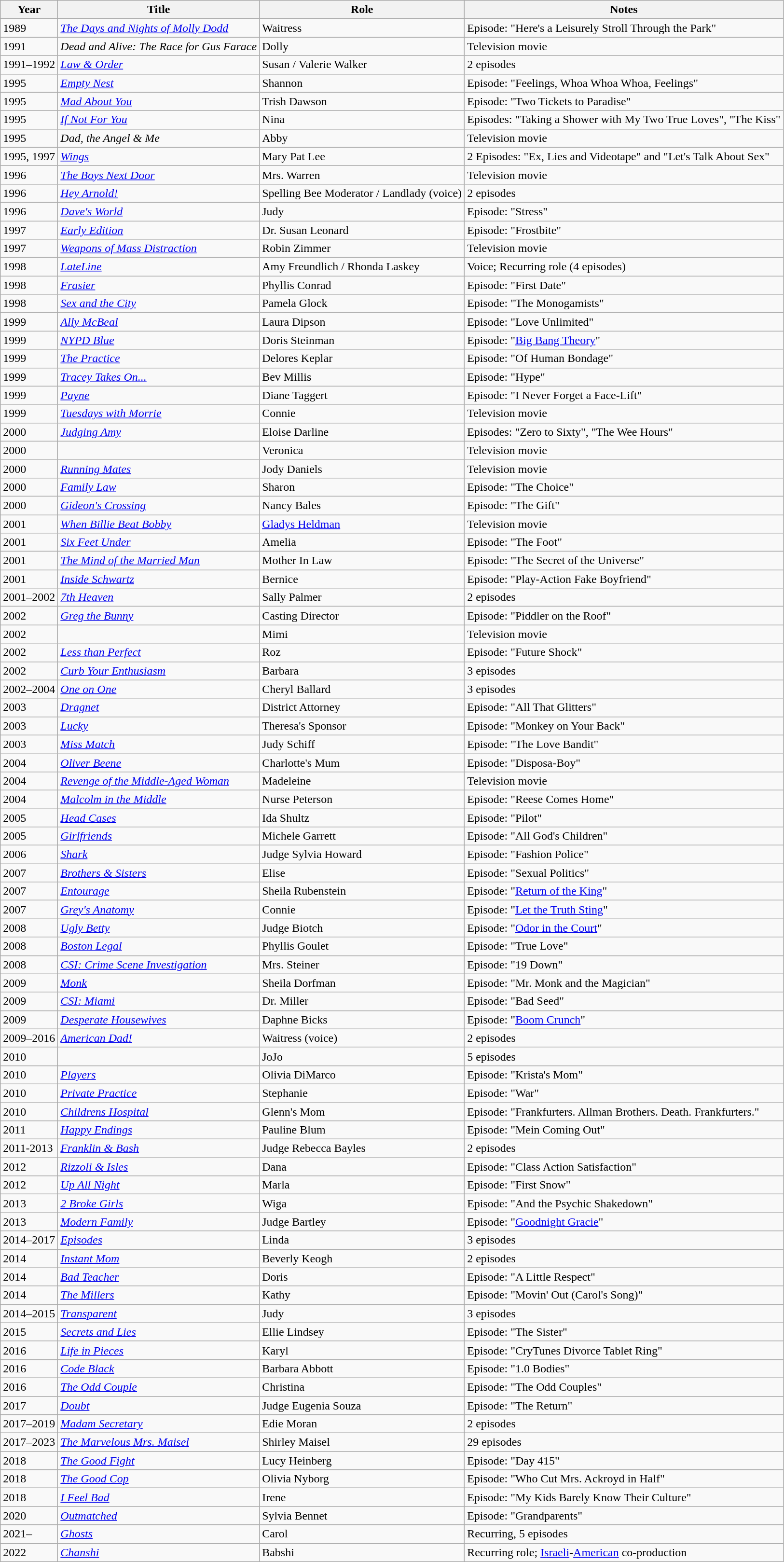<table class="wikitable">
<tr>
<th>Year</th>
<th>Title</th>
<th>Role</th>
<th class="unsortable">Notes</th>
</tr>
<tr>
<td>1989</td>
<td><em><a href='#'>The Days and Nights of Molly Dodd</a></em></td>
<td>Waitress</td>
<td>Episode: "Here's a Leisurely Stroll Through the Park"</td>
</tr>
<tr>
<td>1991</td>
<td><em>Dead and Alive: The Race for Gus Farace</em></td>
<td>Dolly</td>
<td>Television movie</td>
</tr>
<tr>
<td>1991–1992</td>
<td><em><a href='#'>Law & Order</a></em></td>
<td>Susan / Valerie Walker</td>
<td>2 episodes</td>
</tr>
<tr>
<td>1995</td>
<td><em><a href='#'>Empty Nest</a></em></td>
<td>Shannon</td>
<td>Episode: "Feelings, Whoa Whoa Whoa, Feelings"</td>
</tr>
<tr>
<td>1995</td>
<td><em><a href='#'>Mad About You</a></em></td>
<td>Trish Dawson</td>
<td>Episode: "Two Tickets to Paradise"</td>
</tr>
<tr>
<td>1995</td>
<td><em><a href='#'>If Not For You</a></em></td>
<td>Nina</td>
<td>Episodes: "Taking a Shower with My Two True Loves", "The Kiss"</td>
</tr>
<tr>
<td>1995</td>
<td><em>Dad, the Angel & Me</em></td>
<td>Abby</td>
<td>Television movie</td>
</tr>
<tr>
<td>1995, 1997</td>
<td><em><a href='#'>Wings</a></em></td>
<td>Mary Pat Lee</td>
<td>2 Episodes: "Ex, Lies and Videotape" and "Let's Talk About Sex"</td>
</tr>
<tr>
<td>1996</td>
<td><em><a href='#'>The Boys Next Door</a></em></td>
<td>Mrs. Warren</td>
<td>Television movie</td>
</tr>
<tr>
<td>1996</td>
<td><em><a href='#'>Hey Arnold!</a></em></td>
<td>Spelling Bee Moderator / Landlady (voice)</td>
<td>2 episodes</td>
</tr>
<tr>
<td>1996</td>
<td><em><a href='#'>Dave's World</a></em></td>
<td>Judy</td>
<td>Episode: "Stress"</td>
</tr>
<tr>
<td>1997</td>
<td><em><a href='#'>Early Edition</a></em></td>
<td>Dr. Susan Leonard</td>
<td>Episode: "Frostbite"</td>
</tr>
<tr>
<td>1997</td>
<td><em><a href='#'>Weapons of Mass Distraction</a></em></td>
<td>Robin Zimmer</td>
<td>Television movie</td>
</tr>
<tr>
<td>1998</td>
<td><em><a href='#'>LateLine</a></em></td>
<td>Amy Freundlich / Rhonda Laskey</td>
<td>Voice; Recurring role (4 episodes)</td>
</tr>
<tr>
<td>1998</td>
<td><em><a href='#'>Frasier</a></em></td>
<td>Phyllis Conrad</td>
<td>Episode: "First Date"</td>
</tr>
<tr>
<td>1998</td>
<td><em><a href='#'>Sex and the City</a></em></td>
<td>Pamela Glock</td>
<td>Episode: "The Monogamists"</td>
</tr>
<tr>
<td>1999</td>
<td><em><a href='#'>Ally McBeal</a></em></td>
<td>Laura Dipson</td>
<td>Episode: "Love Unlimited"</td>
</tr>
<tr>
<td>1999</td>
<td><em><a href='#'>NYPD Blue</a></em></td>
<td>Doris Steinman</td>
<td>Episode: "<a href='#'>Big Bang Theory</a>"</td>
</tr>
<tr>
<td>1999</td>
<td><em><a href='#'>The Practice</a></em></td>
<td>Delores Keplar</td>
<td>Episode: "Of Human Bondage"</td>
</tr>
<tr>
<td>1999</td>
<td><em><a href='#'>Tracey Takes On...</a></em></td>
<td>Bev Millis</td>
<td>Episode: "Hype"</td>
</tr>
<tr>
<td>1999</td>
<td><em><a href='#'>Payne</a></em></td>
<td>Diane Taggert</td>
<td>Episode: "I Never Forget a Face-Lift"</td>
</tr>
<tr>
<td>1999</td>
<td><em><a href='#'>Tuesdays with Morrie</a></em></td>
<td>Connie</td>
<td>Television movie</td>
</tr>
<tr>
<td>2000</td>
<td><em><a href='#'>Judging Amy</a></em></td>
<td>Eloise Darline</td>
<td>Episodes: "Zero to Sixty", "The Wee Hours"</td>
</tr>
<tr>
<td>2000</td>
<td><em></em></td>
<td>Veronica</td>
<td>Television movie</td>
</tr>
<tr>
<td>2000</td>
<td><em><a href='#'>Running Mates</a></em></td>
<td>Jody Daniels</td>
<td>Television movie</td>
</tr>
<tr>
<td>2000</td>
<td><em><a href='#'>Family Law</a></em></td>
<td>Sharon</td>
<td>Episode: "The Choice"</td>
</tr>
<tr>
<td>2000</td>
<td><em><a href='#'>Gideon's Crossing</a></em></td>
<td>Nancy Bales</td>
<td>Episode: "The Gift"</td>
</tr>
<tr>
<td>2001</td>
<td><em><a href='#'>When Billie Beat Bobby</a></em></td>
<td><a href='#'>Gladys Heldman</a></td>
<td>Television movie</td>
</tr>
<tr>
<td>2001</td>
<td><em><a href='#'>Six Feet Under</a></em></td>
<td>Amelia</td>
<td>Episode: "The Foot"</td>
</tr>
<tr>
<td>2001</td>
<td><em><a href='#'>The Mind of the Married Man</a></em></td>
<td>Mother In Law</td>
<td>Episode: "The Secret of the Universe"</td>
</tr>
<tr>
<td>2001</td>
<td><em><a href='#'>Inside Schwartz</a></em></td>
<td>Bernice</td>
<td>Episode: "Play-Action Fake Boyfriend"</td>
</tr>
<tr>
<td>2001–2002</td>
<td><em><a href='#'>7th Heaven</a></em></td>
<td>Sally Palmer</td>
<td>2 episodes</td>
</tr>
<tr>
<td>2002</td>
<td><em><a href='#'>Greg the Bunny</a></em></td>
<td>Casting Director</td>
<td>Episode: "Piddler on the Roof"</td>
</tr>
<tr>
<td>2002</td>
<td><em></em></td>
<td>Mimi</td>
<td>Television movie</td>
</tr>
<tr>
<td>2002</td>
<td><em><a href='#'>Less than Perfect</a></em></td>
<td>Roz</td>
<td>Episode: "Future Shock"</td>
</tr>
<tr>
<td>2002</td>
<td><em><a href='#'>Curb Your Enthusiasm</a></em></td>
<td>Barbara</td>
<td>3 episodes</td>
</tr>
<tr>
<td>2002–2004</td>
<td><em><a href='#'>One on One</a></em></td>
<td>Cheryl Ballard</td>
<td>3 episodes</td>
</tr>
<tr>
<td>2003</td>
<td><em><a href='#'>Dragnet</a></em></td>
<td>District Attorney</td>
<td>Episode: "All That Glitters"</td>
</tr>
<tr>
<td>2003</td>
<td><em><a href='#'>Lucky</a></em></td>
<td>Theresa's Sponsor</td>
<td>Episode: "Monkey on Your Back"</td>
</tr>
<tr>
<td>2003</td>
<td><em><a href='#'>Miss Match</a></em></td>
<td>Judy Schiff</td>
<td>Episode: "The Love Bandit"</td>
</tr>
<tr>
<td>2004</td>
<td><em><a href='#'>Oliver Beene</a></em></td>
<td>Charlotte's Mum</td>
<td>Episode: "Disposa-Boy"</td>
</tr>
<tr>
<td>2004</td>
<td><em><a href='#'>Revenge of the Middle-Aged Woman</a></em></td>
<td>Madeleine</td>
<td>Television movie</td>
</tr>
<tr>
<td>2004</td>
<td><em><a href='#'>Malcolm in the Middle</a></em></td>
<td>Nurse Peterson</td>
<td>Episode: "Reese Comes Home"</td>
</tr>
<tr>
<td>2005</td>
<td><em><a href='#'>Head Cases</a></em></td>
<td>Ida Shultz</td>
<td>Episode: "Pilot"</td>
</tr>
<tr>
<td>2005</td>
<td><em><a href='#'>Girlfriends</a></em></td>
<td>Michele Garrett</td>
<td>Episode: "All God's Children"</td>
</tr>
<tr>
<td>2006</td>
<td><em><a href='#'>Shark</a></em></td>
<td>Judge Sylvia Howard</td>
<td>Episode: "Fashion Police"</td>
</tr>
<tr>
<td>2007</td>
<td><em><a href='#'>Brothers & Sisters</a></em></td>
<td>Elise</td>
<td>Episode: "Sexual Politics"</td>
</tr>
<tr>
<td>2007</td>
<td><em><a href='#'>Entourage</a></em></td>
<td>Sheila Rubenstein</td>
<td>Episode: "<a href='#'>Return of the King</a>"</td>
</tr>
<tr>
<td>2007</td>
<td><em><a href='#'>Grey's Anatomy</a></em></td>
<td>Connie</td>
<td>Episode: "<a href='#'>Let the Truth Sting</a>"</td>
</tr>
<tr>
<td>2008</td>
<td><em><a href='#'>Ugly Betty</a></em></td>
<td>Judge Biotch</td>
<td>Episode: "<a href='#'>Odor in the Court</a>"</td>
</tr>
<tr>
<td>2008</td>
<td><em><a href='#'>Boston Legal</a></em></td>
<td>Phyllis Goulet</td>
<td>Episode: "True Love"</td>
</tr>
<tr>
<td>2008</td>
<td><em><a href='#'>CSI: Crime Scene Investigation</a></em></td>
<td>Mrs. Steiner</td>
<td>Episode: "19 Down"</td>
</tr>
<tr>
<td>2009</td>
<td><em><a href='#'>Monk</a></em></td>
<td>Sheila Dorfman</td>
<td>Episode: "Mr. Monk and the Magician"</td>
</tr>
<tr>
<td>2009</td>
<td><em><a href='#'>CSI: Miami</a></em></td>
<td>Dr. Miller</td>
<td>Episode: "Bad Seed"</td>
</tr>
<tr>
<td>2009</td>
<td><em><a href='#'>Desperate Housewives</a></em></td>
<td>Daphne Bicks</td>
<td>Episode: "<a href='#'>Boom Crunch</a>"</td>
</tr>
<tr>
<td>2009–2016</td>
<td><em><a href='#'>American Dad!</a></em></td>
<td>Waitress (voice)</td>
<td>2 episodes</td>
</tr>
<tr>
<td>2010</td>
<td><em></em></td>
<td>JoJo</td>
<td>5 episodes</td>
</tr>
<tr>
<td>2010</td>
<td><em><a href='#'>Players</a></em></td>
<td>Olivia DiMarco</td>
<td>Episode: "Krista's Mom"</td>
</tr>
<tr>
<td>2010</td>
<td><em><a href='#'>Private Practice</a></em></td>
<td>Stephanie</td>
<td>Episode: "War"</td>
</tr>
<tr>
<td>2010</td>
<td><em><a href='#'>Childrens Hospital</a></em></td>
<td>Glenn's Mom</td>
<td>Episode: "Frankfurters. Allman Brothers. Death. Frankfurters."</td>
</tr>
<tr>
<td>2011</td>
<td><em><a href='#'>Happy Endings</a></em></td>
<td>Pauline Blum</td>
<td>Episode: "Mein Coming Out"</td>
</tr>
<tr>
<td>2011-2013</td>
<td><em><a href='#'>Franklin & Bash</a></em></td>
<td>Judge Rebecca Bayles</td>
<td>2 episodes</td>
</tr>
<tr>
<td>2012</td>
<td><em><a href='#'>Rizzoli & Isles</a></em></td>
<td>Dana</td>
<td>Episode: "Class Action Satisfaction"</td>
</tr>
<tr>
<td>2012</td>
<td><em><a href='#'>Up All Night</a></em></td>
<td>Marla</td>
<td>Episode: "First Snow"</td>
</tr>
<tr>
<td>2013</td>
<td><em><a href='#'>2 Broke Girls</a></em></td>
<td>Wiga</td>
<td>Episode: "And the Psychic Shakedown"</td>
</tr>
<tr>
<td>2013</td>
<td><em><a href='#'>Modern Family</a></em></td>
<td>Judge Bartley</td>
<td>Episode: "<a href='#'>Goodnight Gracie</a>"</td>
</tr>
<tr>
<td>2014–2017</td>
<td><em><a href='#'>Episodes</a></em></td>
<td>Linda</td>
<td>3 episodes</td>
</tr>
<tr>
<td>2014</td>
<td><em><a href='#'>Instant Mom</a></em></td>
<td>Beverly Keogh</td>
<td>2 episodes</td>
</tr>
<tr>
<td>2014</td>
<td><em><a href='#'>Bad Teacher</a></em></td>
<td>Doris</td>
<td>Episode: "A Little Respect"</td>
</tr>
<tr>
<td>2014</td>
<td><em><a href='#'>The Millers</a></em></td>
<td>Kathy</td>
<td>Episode: "Movin' Out (Carol's Song)"</td>
</tr>
<tr>
<td>2014–2015</td>
<td><em><a href='#'>Transparent</a></em></td>
<td>Judy</td>
<td>3 episodes</td>
</tr>
<tr>
<td>2015</td>
<td><em><a href='#'>Secrets and Lies</a></em></td>
<td>Ellie Lindsey</td>
<td>Episode: "The Sister"</td>
</tr>
<tr>
<td>2016</td>
<td><em><a href='#'>Life in Pieces</a></em></td>
<td>Karyl</td>
<td>Episode: "CryTunes Divorce Tablet Ring"</td>
</tr>
<tr>
<td>2016</td>
<td><em><a href='#'>Code Black</a></em></td>
<td>Barbara Abbott</td>
<td>Episode: "1.0 Bodies"</td>
</tr>
<tr>
<td>2016</td>
<td><em><a href='#'>The Odd Couple</a></em></td>
<td>Christina</td>
<td>Episode: "The Odd Couples"</td>
</tr>
<tr>
<td>2017</td>
<td><em><a href='#'>Doubt</a></em></td>
<td>Judge Eugenia Souza</td>
<td>Episode: "The Return"</td>
</tr>
<tr>
<td>2017–2019</td>
<td><em><a href='#'>Madam Secretary</a></em></td>
<td>Edie Moran</td>
<td>2 episodes</td>
</tr>
<tr>
<td>2017–2023</td>
<td><em><a href='#'>The Marvelous Mrs. Maisel</a></em></td>
<td>Shirley Maisel</td>
<td>29 episodes</td>
</tr>
<tr>
<td>2018</td>
<td><em><a href='#'>The Good Fight</a></em></td>
<td>Lucy Heinberg</td>
<td>Episode: "Day 415"</td>
</tr>
<tr>
<td>2018</td>
<td><em><a href='#'>The Good Cop</a></em></td>
<td>Olivia Nyborg</td>
<td>Episode: "Who Cut Mrs. Ackroyd in Half"</td>
</tr>
<tr>
<td>2018</td>
<td><em><a href='#'>I Feel Bad</a></em></td>
<td>Irene</td>
<td>Episode: "My Kids Barely Know Their Culture"</td>
</tr>
<tr>
<td>2020</td>
<td><em><a href='#'>Outmatched</a></em></td>
<td>Sylvia Bennet</td>
<td>Episode: "Grandparents"</td>
</tr>
<tr>
<td>2021–</td>
<td><em><a href='#'>Ghosts</a></em></td>
<td>Carol</td>
<td>Recurring, 5 episodes</td>
</tr>
<tr>
<td>2022</td>
<td><em><a href='#'>Chanshi</a></em></td>
<td>Babshi</td>
<td>Recurring role; <a href='#'>Israeli</a>-<a href='#'>American</a> co-production</td>
</tr>
</table>
